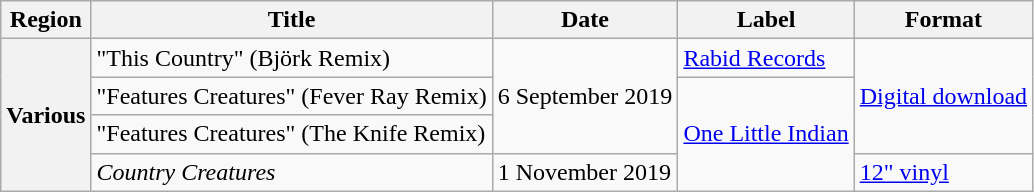<table class="wikitable sortable plainrowheaders">
<tr>
<th scope="col">Region</th>
<th scope="col">Title</th>
<th scope="col">Date</th>
<th scope="col">Label</th>
<th scope="col">Format</th>
</tr>
<tr>
<th scope="row" rowspan="4">Various</th>
<td>"This Country" (Björk Remix)</td>
<td scope="row" rowspan="3">6 September 2019</td>
<td><a href='#'>Rabid Records</a></td>
<td scope="row" rowspan="3"><a href='#'>Digital download</a></td>
</tr>
<tr>
<td>"Features Creatures" (Fever Ray Remix)</td>
<td scope="row" rowspan="3"><a href='#'>One Little Indian</a></td>
</tr>
<tr>
<td>"Features Creatures" (The Knife Remix)</td>
</tr>
<tr>
<td><em>Country Creatures</em></td>
<td>1 November 2019</td>
<td><a href='#'>12" vinyl</a></td>
</tr>
</table>
